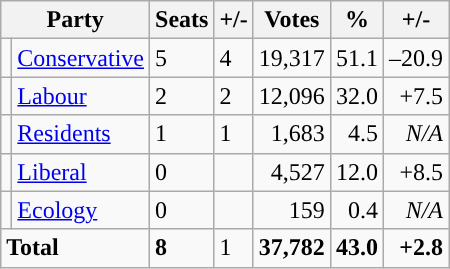<table class="wikitable sortable">
<tr>
<th colspan="2">Party</th>
<th>Seats</th>
<th>+/-</th>
<th>Votes</th>
<th>%</th>
<th>+/-</th>
</tr>
<tr>
<td style="background-color: "></td>
<td><a href='#'>Conservative</a></td>
<td>5</td>
<td> 4</td>
<td style="text-align:right;">19,317</td>
<td style="text-align:right;">51.1</td>
<td style="text-align:right;">–20.9</td>
</tr>
<tr>
<td style="background-color: "></td>
<td><a href='#'>Labour</a></td>
<td>2</td>
<td> 2</td>
<td style="text-align:right;">12,096</td>
<td style="text-align:right;">32.0</td>
<td style="text-align:right;">+7.5</td>
</tr>
<tr>
<td style="background-color: "></td>
<td><a href='#'>Residents</a></td>
<td>1</td>
<td> 1</td>
<td style="text-align:right;">1,683</td>
<td style="text-align:right;">4.5</td>
<td style="text-align:right;"><em>N/A</em></td>
</tr>
<tr>
<td style="background-color: "></td>
<td><a href='#'>Liberal</a></td>
<td>0</td>
<td></td>
<td style="text-align:right;">4,527</td>
<td style="text-align:right;">12.0</td>
<td style="text-align:right;">+8.5</td>
</tr>
<tr>
<td style="background-color: "></td>
<td><a href='#'>Ecology</a></td>
<td>0</td>
<td></td>
<td style="text-align:right;">159</td>
<td style="text-align:right;">0.4</td>
<td style="text-align:right;"><em>N/A</em></td>
</tr>
<tr>
<td colspan="2"><strong>Total</strong></td>
<td><strong>8</strong></td>
<td> 1</td>
<td style="text-align:right;"><strong>37,782</strong></td>
<td style="text-align:right;"><strong>43.0</strong></td>
<td style="text-align:right;"><strong>+2.8</strong></td>
</tr>
</table>
